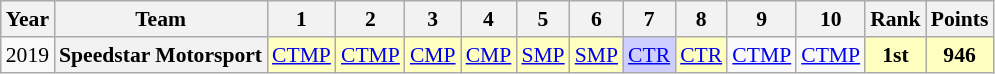<table class="wikitable" style="text-align:center; font-size:90%">
<tr>
<th>Year</th>
<th>Team</th>
<th>1</th>
<th>2</th>
<th>3</th>
<th>4</th>
<th>5</th>
<th>6</th>
<th>7</th>
<th>8</th>
<th>9</th>
<th>10</th>
<th>Rank</th>
<th>Points</th>
</tr>
<tr>
<td>2019</td>
<th>Speedstar Motorsport</th>
<td style="background:#FFFFBF;"><a href='#'>CTMP</a><br></td>
<td style="background:#FFFFBF;"><a href='#'>CTMP</a><br></td>
<td style="background:#FFFFBF;"><a href='#'>CMP</a><br></td>
<td style="background:#FFFFBF;"><a href='#'>CMP</a><br></td>
<td style="background:#FFFFBF;"><a href='#'>SMP</a><br></td>
<td style="background:#FFFFBF;"><a href='#'>SMP</a><br></td>
<td style="background:#CFCFFF;"><a href='#'>CTR</a><br></td>
<td style="background:#FFFFBF;"><a href='#'>CTR</a><br></td>
<td><a href='#'>CTMP</a><br></td>
<td><a href='#'>CTMP</a><br></td>
<th style="background:#FFFFBF;">1st</th>
<th style="background:#FFFFBF;">946</th>
</tr>
</table>
